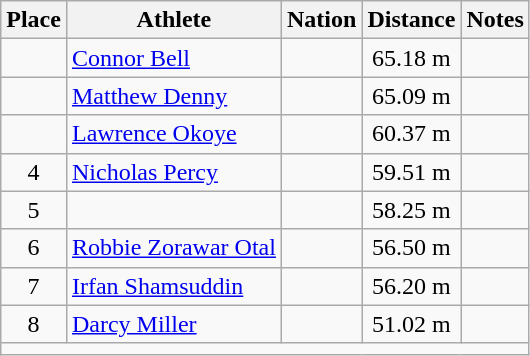<table class="wikitable mw-datatable sortable" style="text-align:center;">
<tr>
<th scope="col">Place</th>
<th scope="col">Athlete</th>
<th scope="col">Nation</th>
<th scope="col">Distance</th>
<th scope="col">Notes</th>
</tr>
<tr>
<td></td>
<td align="left"><a href='#'>Connor Bell</a></td>
<td align="left"></td>
<td>65.18 m</td>
<td></td>
</tr>
<tr>
<td></td>
<td align="left"><a href='#'>Matthew Denny</a></td>
<td align="left"></td>
<td>65.09 m</td>
<td></td>
</tr>
<tr>
<td></td>
<td align="left"><a href='#'>Lawrence Okoye</a></td>
<td align="left"></td>
<td>60.37 m</td>
<td></td>
</tr>
<tr>
<td>4</td>
<td align="left"><a href='#'>Nicholas Percy</a></td>
<td align="left"></td>
<td>59.51 m</td>
<td></td>
</tr>
<tr>
<td>5</td>
<td align="left"></td>
<td align="left"></td>
<td>58.25 m</td>
<td></td>
</tr>
<tr>
<td>6</td>
<td align="left"><a href='#'>Robbie Zorawar Otal</a></td>
<td align="left"></td>
<td>56.50 m</td>
<td></td>
</tr>
<tr>
<td>7</td>
<td align="left"><a href='#'>Irfan Shamsuddin</a></td>
<td align="left"></td>
<td>56.20 m</td>
<td></td>
</tr>
<tr>
<td>8</td>
<td align="left"><a href='#'>Darcy Miller</a></td>
<td align="left"></td>
<td>51.02 m</td>
<td></td>
</tr>
<tr class="sortbottom">
<td colspan="5"></td>
</tr>
</table>
